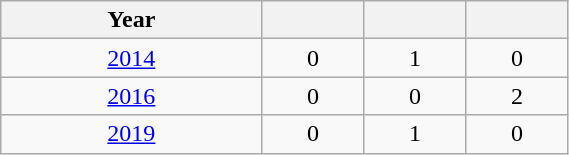<table class="wikitable" width=30% style="font-size:100%; text-align:center;">
<tr>
<th>Year</th>
<th></th>
<th></th>
<th></th>
</tr>
<tr>
<td><a href='#'>2014</a></td>
<td>0</td>
<td>1</td>
<td>0</td>
</tr>
<tr>
<td><a href='#'>2016</a></td>
<td>0</td>
<td>0</td>
<td>2</td>
</tr>
<tr>
<td><a href='#'>2019</a></td>
<td>0</td>
<td>1</td>
<td>0</td>
</tr>
</table>
